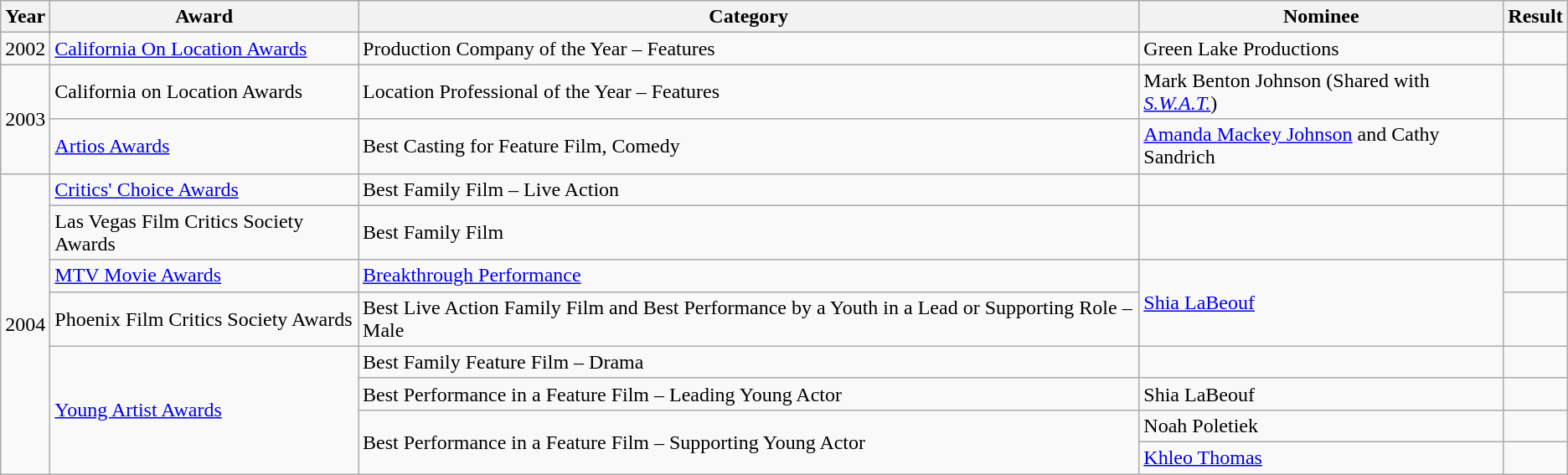<table class="wikitable sortable">
<tr>
<th>Year</th>
<th>Award</th>
<th>Category</th>
<th>Nominee</th>
<th>Result</th>
</tr>
<tr>
<td>2002</td>
<td><a href='#'>California On Location Awards</a></td>
<td>Production Company of the Year – Features</td>
<td>Green Lake Productions</td>
<td></td>
</tr>
<tr>
<td rowspan="2">2003</td>
<td>California on Location Awards</td>
<td>Location Professional of the Year – Features</td>
<td>Mark Benton Johnson (Shared with <em><a href='#'>S.W.A.T.</a></em>)</td>
<td></td>
</tr>
<tr>
<td><a href='#'>Artios Awards</a></td>
<td>Best Casting for Feature Film, Comedy</td>
<td><a href='#'>Amanda Mackey Johnson</a> and Cathy Sandrich</td>
<td></td>
</tr>
<tr>
<td rowspan="8">2004</td>
<td><a href='#'>Critics' Choice Awards</a></td>
<td>Best Family Film – Live Action</td>
<td></td>
<td></td>
</tr>
<tr>
<td>Las Vegas Film Critics Society Awards</td>
<td>Best Family Film</td>
<td></td>
<td></td>
</tr>
<tr>
<td><a href='#'>MTV Movie Awards</a></td>
<td><a href='#'>Breakthrough Performance</a></td>
<td rowspan="2"><a href='#'>Shia LaBeouf</a></td>
<td></td>
</tr>
<tr>
<td>Phoenix Film Critics Society Awards</td>
<td>Best Live Action Family Film and Best Performance by a Youth in a Lead or Supporting Role – Male</td>
<td></td>
</tr>
<tr>
<td rowspan=4><a href='#'>Young Artist Awards</a></td>
<td>Best Family Feature Film – Drama</td>
<td></td>
<td></td>
</tr>
<tr>
<td>Best Performance in a Feature Film – Leading Young Actor</td>
<td>Shia LaBeouf</td>
<td></td>
</tr>
<tr>
<td rowspan=2>Best Performance in a Feature Film – Supporting Young Actor</td>
<td>Noah Poletiek</td>
<td></td>
</tr>
<tr>
<td><a href='#'>Khleo Thomas</a></td>
<td></td>
</tr>
</table>
